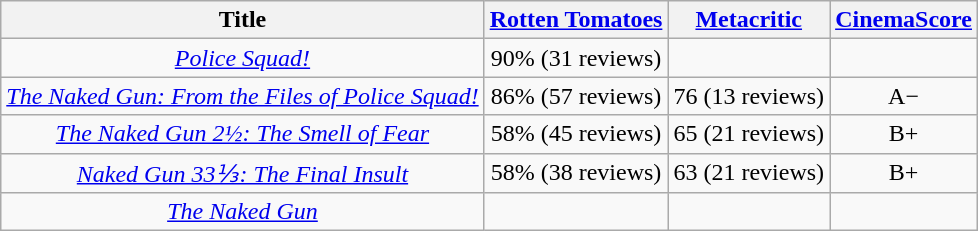<table class="wikitable sortable" style="text-align:center;">
<tr>
<th>Title</th>
<th><a href='#'>Rotten Tomatoes</a></th>
<th><a href='#'>Metacritic</a></th>
<th><a href='#'>CinemaScore</a></th>
</tr>
<tr>
<td><em><a href='#'>Police Squad!</a></em></td>
<td>90% (31 reviews)</td>
<td></td>
<td></td>
</tr>
<tr>
<td><em><a href='#'>The Naked Gun: From the Files of Police Squad!</a></em></td>
<td>86% (57 reviews)</td>
<td>76 (13 reviews)</td>
<td>A−</td>
</tr>
<tr>
<td><em><a href='#'>The Naked Gun 2½: The Smell of Fear</a></em></td>
<td>58% (45 reviews)</td>
<td>65 (21 reviews)</td>
<td>B+</td>
</tr>
<tr>
<td><em><a href='#'>Naked Gun 33⅓: The Final Insult</a></em></td>
<td>58% (38 reviews)</td>
<td>63 (21 reviews)</td>
<td>B+</td>
</tr>
<tr>
<td><em><a href='#'>The Naked Gun</a></em></td>
<td></td>
<td></td>
<td></td>
</tr>
</table>
